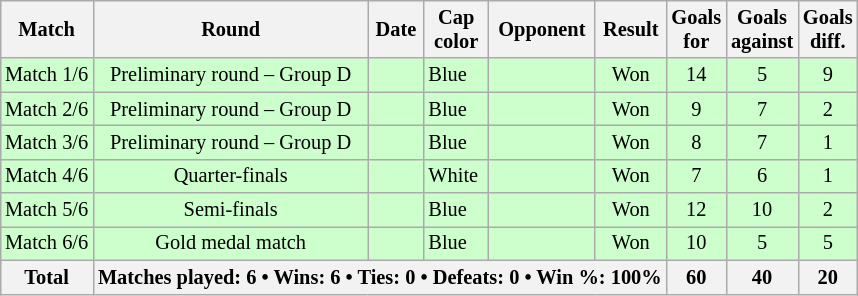<table class="wikitable sortable" style="text-align: center; font-size: 85%; margin-left: 1em;">
<tr>
<th>Match</th>
<th>Round</th>
<th>Date</th>
<th>Cap<br>color</th>
<th>Opponent</th>
<th>Result</th>
<th>Goals<br>for</th>
<th>Goals<br>against</th>
<th>Goals<br>diff.</th>
</tr>
<tr style="background-color: #ccffcc;">
<td>Match 1/6</td>
<td>Preliminary round – Group D</td>
<td style="text-align: right;"></td>
<td style="text-align: left;"> Blue</td>
<td style="text-align: left;"></td>
<td>Won</td>
<td>14</td>
<td>5</td>
<td>9</td>
</tr>
<tr style="background-color: #ccffcc;">
<td>Match 2/6</td>
<td>Preliminary round – Group D</td>
<td style="text-align: right;"></td>
<td style="text-align: left;"> Blue</td>
<td style="text-align: left;"></td>
<td>Won</td>
<td>9</td>
<td>7</td>
<td>2</td>
</tr>
<tr style="background-color: #ccffcc;">
<td>Match 3/6</td>
<td>Preliminary round – Group D</td>
<td style="text-align: right;"></td>
<td style="text-align: left;"> Blue</td>
<td style="text-align: left;"></td>
<td>Won</td>
<td>8</td>
<td>7</td>
<td>1</td>
</tr>
<tr style="background-color: #ccffcc;">
<td>Match 4/6</td>
<td>Quarter-finals</td>
<td style="text-align: right;"></td>
<td style="text-align: left;"> White</td>
<td style="text-align: left;"></td>
<td>Won</td>
<td>7</td>
<td>6</td>
<td>1</td>
</tr>
<tr style="background-color: #ccffcc;">
<td>Match 5/6</td>
<td>Semi-finals</td>
<td style="text-align: right;"></td>
<td style="text-align: left;"> Blue</td>
<td style="text-align: left;"></td>
<td>Won</td>
<td>12</td>
<td>10</td>
<td>2</td>
</tr>
<tr style="background-color: #ccffcc;">
<td>Match 6/6</td>
<td>Gold medal match</td>
<td style="text-align: right;"></td>
<td style="text-align: left;"> Blue</td>
<td style="text-align: left;"></td>
<td>Won</td>
<td>10</td>
<td>5</td>
<td>5</td>
</tr>
<tr>
<th>Total</th>
<th colspan="5">Matches played: 6 • Wins: 6 • Ties: 0 • Defeats: 0 • Win %: 100%</th>
<th>60</th>
<th>40</th>
<th>20</th>
</tr>
</table>
